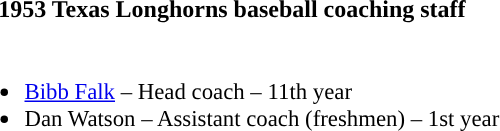<table class="toccolours">
<tr>
<th colspan=9>1953 Texas Longhorns baseball coaching staff</th>
</tr>
<tr>
<td style="text-align: left; font-size: 95%;" valign="top"><br><ul><li><a href='#'>Bibb Falk</a> – Head coach – 11th year</li><li>Dan Watson – Assistant coach (freshmen) – 1st year</li></ul></td>
</tr>
</table>
